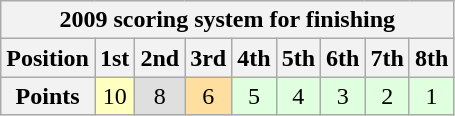<table class="wikitable">
<tr>
<th colspan="14">2009 scoring system for finishing</th>
</tr>
<tr>
<th>Position</th>
<th>1st</th>
<th>2nd</th>
<th>3rd</th>
<th>4th</th>
<th>5th</th>
<th>6th</th>
<th>7th</th>
<th>8th</th>
</tr>
<tr align="center">
<th>Points</th>
<td style="background:#ffffbf;">10</td>
<td style="background:#dfdfdf;">8</td>
<td style="background:#ffdf9f;">6</td>
<td style="background:#dfffdf;">5</td>
<td style="background:#dfffdf;">4</td>
<td style="background:#dfffdf;">3</td>
<td style="background:#dfffdf;">2</td>
<td style="background:#dfffdf;">1</td>
</tr>
</table>
